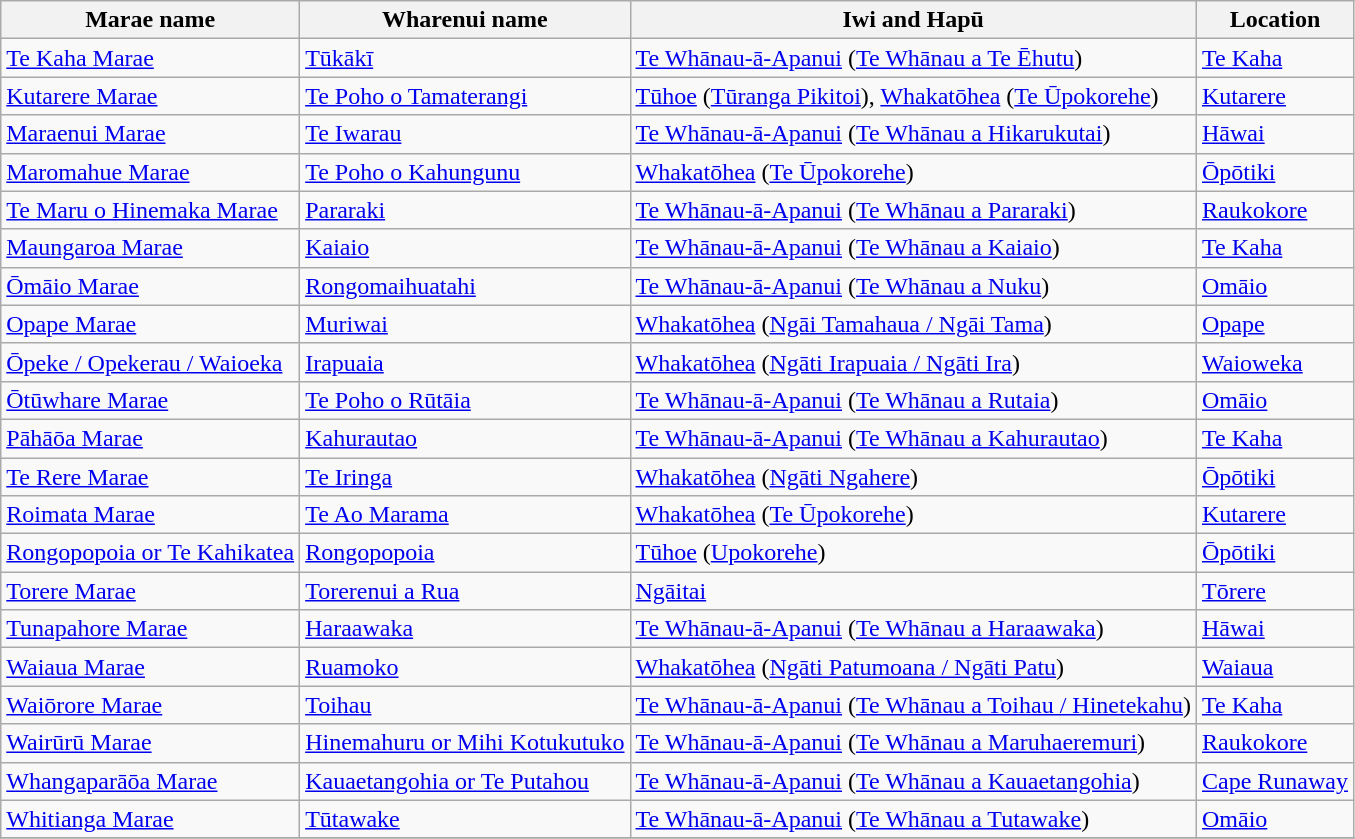<table class="wikitable sortable">
<tr>
<th>Marae name</th>
<th>Wharenui name</th>
<th>Iwi and Hapū</th>
<th>Location</th>
</tr>
<tr>
<td><a href='#'>Te Kaha Marae</a></td>
<td><a href='#'>Tūkākī</a></td>
<td><a href='#'>Te Whānau-ā-Apanui</a> (<a href='#'>Te Whānau a Te Ēhutu</a>)</td>
<td><a href='#'>Te Kaha</a></td>
</tr>
<tr>
<td><a href='#'>Kutarere Marae</a></td>
<td><a href='#'>Te Poho o Tamaterangi</a></td>
<td><a href='#'>Tūhoe</a> (<a href='#'>Tūranga Pikitoi</a>), <a href='#'>Whakatōhea</a> (<a href='#'>Te Ūpokorehe</a>)</td>
<td><a href='#'>Kutarere</a></td>
</tr>
<tr>
<td><a href='#'>Maraenui Marae</a></td>
<td><a href='#'>Te Iwarau</a></td>
<td><a href='#'>Te Whānau-ā-Apanui</a> (<a href='#'>Te Whānau a Hikarukutai</a>)</td>
<td><a href='#'>Hāwai</a></td>
</tr>
<tr>
<td><a href='#'>Maromahue Marae</a></td>
<td><a href='#'>Te Poho o Kahungunu</a></td>
<td><a href='#'>Whakatōhea</a> (<a href='#'>Te Ūpokorehe</a>)</td>
<td><a href='#'>Ōpōtiki</a></td>
</tr>
<tr>
<td><a href='#'>Te Maru o Hinemaka Marae</a></td>
<td><a href='#'>Pararaki</a></td>
<td><a href='#'>Te Whānau-ā-Apanui</a> (<a href='#'>Te Whānau a Pararaki</a>)</td>
<td><a href='#'>Raukokore</a></td>
</tr>
<tr>
<td><a href='#'>Maungaroa Marae</a></td>
<td><a href='#'>Kaiaio</a></td>
<td><a href='#'>Te Whānau-ā-Apanui</a> (<a href='#'>Te Whānau a Kaiaio</a>)</td>
<td><a href='#'>Te Kaha</a></td>
</tr>
<tr>
<td><a href='#'>Ōmāio Marae</a></td>
<td><a href='#'>Rongomaihuatahi</a></td>
<td><a href='#'>Te Whānau-ā-Apanui</a> (<a href='#'>Te Whānau a Nuku</a>)</td>
<td><a href='#'>Omāio</a></td>
</tr>
<tr>
<td><a href='#'>Opape Marae</a></td>
<td><a href='#'>Muriwai</a></td>
<td><a href='#'>Whakatōhea</a> (<a href='#'>Ngāi Tamahaua / Ngāi Tama</a>)</td>
<td><a href='#'>Opape</a></td>
</tr>
<tr>
<td><a href='#'>Ōpeke / Opekerau / Waioeka</a></td>
<td><a href='#'>Irapuaia</a></td>
<td><a href='#'>Whakatōhea</a> (<a href='#'>Ngāti Irapuaia / Ngāti Ira</a>)</td>
<td><a href='#'>Waioweka</a></td>
</tr>
<tr>
<td><a href='#'>Ōtūwhare Marae</a></td>
<td><a href='#'>Te Poho o Rūtāia</a></td>
<td><a href='#'>Te Whānau-ā-Apanui</a> (<a href='#'>Te Whānau a Rutaia</a>)</td>
<td><a href='#'>Omāio</a></td>
</tr>
<tr>
<td><a href='#'>Pāhāōa Marae</a></td>
<td><a href='#'>Kahurautao</a></td>
<td><a href='#'>Te Whānau-ā-Apanui</a> (<a href='#'>Te Whānau a Kahurautao</a>)</td>
<td><a href='#'>Te Kaha</a></td>
</tr>
<tr>
<td><a href='#'>Te Rere Marae</a></td>
<td><a href='#'>Te Iringa</a></td>
<td><a href='#'>Whakatōhea</a> (<a href='#'>Ngāti Ngahere</a>)</td>
<td><a href='#'>Ōpōtiki</a></td>
</tr>
<tr>
<td><a href='#'>Roimata Marae</a></td>
<td><a href='#'>Te Ao Marama</a></td>
<td><a href='#'>Whakatōhea</a> (<a href='#'>Te Ūpokorehe</a>)</td>
<td><a href='#'>Kutarere</a></td>
</tr>
<tr>
<td><a href='#'>Rongopopoia or Te Kahikatea</a></td>
<td><a href='#'>Rongopopoia</a></td>
<td><a href='#'>Tūhoe</a> (<a href='#'>Upokorehe</a>)</td>
<td><a href='#'>Ōpōtiki</a></td>
</tr>
<tr>
<td><a href='#'>Torere Marae</a></td>
<td><a href='#'>Torerenui a Rua</a></td>
<td><a href='#'>Ngāitai</a></td>
<td><a href='#'>Tōrere</a></td>
</tr>
<tr>
<td><a href='#'>Tunapahore Marae</a></td>
<td><a href='#'>Haraawaka</a></td>
<td><a href='#'>Te Whānau-ā-Apanui</a> (<a href='#'>Te Whānau a Haraawaka</a>)</td>
<td><a href='#'>Hāwai</a></td>
</tr>
<tr>
<td><a href='#'>Waiaua Marae</a></td>
<td><a href='#'>Ruamoko</a></td>
<td><a href='#'>Whakatōhea</a> (<a href='#'>Ngāti Patumoana / Ngāti Patu</a>)</td>
<td><a href='#'>Waiaua</a></td>
</tr>
<tr>
<td><a href='#'>Waiōrore Marae</a></td>
<td><a href='#'>Toihau</a></td>
<td><a href='#'>Te Whānau-ā-Apanui</a> (<a href='#'>Te Whānau a Toihau / Hinetekahu</a>)</td>
<td><a href='#'>Te Kaha</a></td>
</tr>
<tr>
<td><a href='#'>Wairūrū Marae</a></td>
<td><a href='#'>Hinemahuru or Mihi Kotukutuko</a></td>
<td><a href='#'>Te Whānau-ā-Apanui</a> (<a href='#'>Te Whānau a Maruhaeremuri</a>)</td>
<td><a href='#'>Raukokore</a></td>
</tr>
<tr>
<td><a href='#'>Whangaparāōa Marae</a></td>
<td><a href='#'>Kauaetangohia or Te Putahou</a></td>
<td><a href='#'>Te Whānau-ā-Apanui</a> (<a href='#'>Te Whānau a Kauaetangohia</a>)</td>
<td><a href='#'>Cape Runaway</a></td>
</tr>
<tr>
<td><a href='#'>Whitianga Marae</a></td>
<td><a href='#'>Tūtawake</a></td>
<td><a href='#'>Te Whānau-ā-Apanui</a> (<a href='#'>Te Whānau a Tutawake</a>)</td>
<td><a href='#'>Omāio</a></td>
</tr>
<tr>
</tr>
</table>
